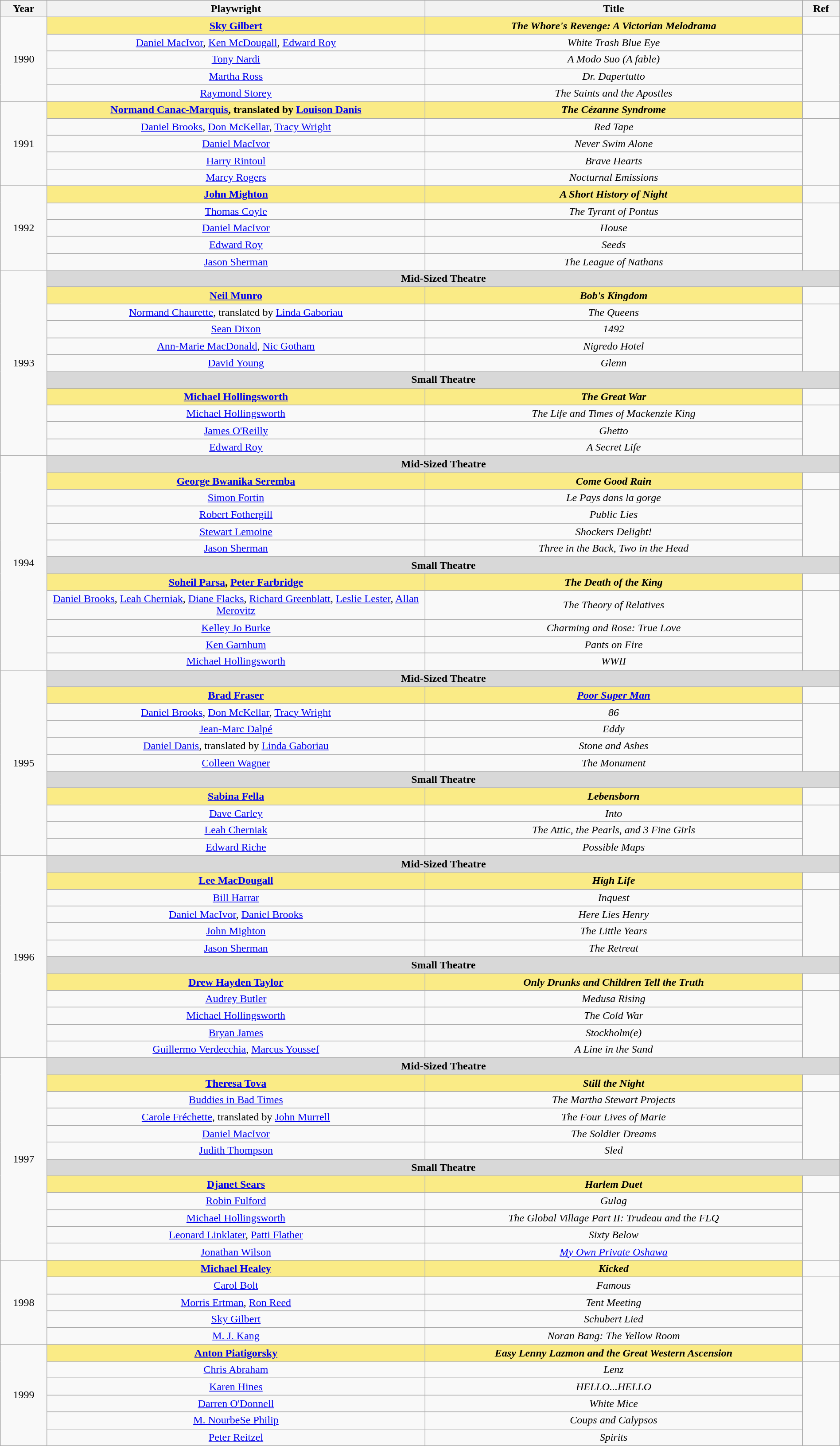<table class="wikitable" width="100%" style="text-align:center;">
<tr>
<th>Year</th>
<th width="45%">Playwright</th>
<th width="45%">Title</th>
<th>Ref</th>
</tr>
<tr>
<td rowspan=5>1990</td>
<td style="background:#FAEB86"><strong><a href='#'>Sky Gilbert</a></strong></td>
<td style="background:#FAEB86"><strong><em>The Whore's Revenge: A Victorian Melodrama</em></strong></td>
<td></td>
</tr>
<tr>
<td><a href='#'>Daniel MacIvor</a>, <a href='#'>Ken McDougall</a>, <a href='#'>Edward Roy</a></td>
<td><em>White Trash Blue Eye</em></td>
<td rowspan=4></td>
</tr>
<tr>
<td><a href='#'>Tony Nardi</a></td>
<td><em>A Modo Suo (A fable)</em></td>
</tr>
<tr>
<td><a href='#'>Martha Ross</a></td>
<td><em>Dr. Dapertutto</em></td>
</tr>
<tr>
<td><a href='#'>Raymond Storey</a></td>
<td><em>The Saints and the Apostles</em></td>
</tr>
<tr>
<td rowspan=5>1991</td>
<td style="background:#FAEB86"><strong><a href='#'>Normand Canac-Marquis</a>, translated by <a href='#'>Louison Danis</a></strong></td>
<td style="background:#FAEB86"><strong><em>The Cézanne Syndrome</em></strong></td>
<td></td>
</tr>
<tr>
<td><a href='#'>Daniel Brooks</a>, <a href='#'>Don McKellar</a>, <a href='#'>Tracy Wright</a></td>
<td><em>Red Tape</em></td>
<td rowspan=4></td>
</tr>
<tr>
<td><a href='#'>Daniel MacIvor</a></td>
<td><em>Never Swim Alone</em></td>
</tr>
<tr>
<td><a href='#'>Harry Rintoul</a></td>
<td><em>Brave Hearts</em></td>
</tr>
<tr>
<td><a href='#'>Marcy Rogers</a></td>
<td><em>Nocturnal Emissions</em></td>
</tr>
<tr>
<td rowspan=5>1992</td>
<td style="background:#FAEB86"><strong><a href='#'>John Mighton</a></strong></td>
<td style="background:#FAEB86"><strong><em>A Short History of Night</em></strong></td>
<td></td>
</tr>
<tr>
<td><a href='#'>Thomas Coyle</a></td>
<td><em>The Tyrant of Pontus</em></td>
<td rowspan=4></td>
</tr>
<tr>
<td><a href='#'>Daniel MacIvor</a></td>
<td><em>House</em></td>
</tr>
<tr>
<td><a href='#'>Edward Roy</a></td>
<td><em>Seeds</em></td>
</tr>
<tr>
<td><a href='#'>Jason Sherman</a></td>
<td><em>The League of Nathans</em></td>
</tr>
<tr>
<td rowspan=11>1993</td>
<td colspan=3 align=center style="background:#D8D8D8;"><strong>Mid-Sized Theatre</strong></td>
</tr>
<tr>
<td style="background:#FAEB86"><strong><a href='#'>Neil Munro</a></strong></td>
<td style="background:#FAEB86"><strong><em>Bob's Kingdom</em></strong></td>
<td></td>
</tr>
<tr>
<td><a href='#'>Normand Chaurette</a>, translated by <a href='#'>Linda Gaboriau</a></td>
<td><em>The Queens</em></td>
<td rowspan=4></td>
</tr>
<tr>
<td><a href='#'>Sean Dixon</a></td>
<td><em>1492</em></td>
</tr>
<tr>
<td><a href='#'>Ann-Marie MacDonald</a>, <a href='#'>Nic Gotham</a></td>
<td><em>Nigredo Hotel</em></td>
</tr>
<tr>
<td><a href='#'>David Young</a></td>
<td><em>Glenn</em></td>
</tr>
<tr>
<td colspan=3 align=center style="background:#D8D8D8;"><strong>Small Theatre</strong></td>
</tr>
<tr>
<td style="background:#FAEB86"><strong><a href='#'>Michael Hollingsworth</a></strong></td>
<td style="background:#FAEB86"><strong><em>The Great War</em></strong></td>
<td></td>
</tr>
<tr>
<td><a href='#'>Michael Hollingsworth</a></td>
<td><em>The Life and Times of Mackenzie King</em></td>
<td rowspan=3></td>
</tr>
<tr>
<td><a href='#'>James O'Reilly</a></td>
<td><em>Ghetto</em></td>
</tr>
<tr>
<td><a href='#'>Edward Roy</a></td>
<td><em>A Secret Life</em></td>
</tr>
<tr>
<td rowspan=12>1994</td>
<td colspan=3 align=center style="background:#D8D8D8;"><strong>Mid-Sized Theatre</strong></td>
</tr>
<tr>
<td style="background:#FAEB86"><strong><a href='#'>George Bwanika Seremba</a></strong></td>
<td style="background:#FAEB86"><strong><em>Come Good Rain</em></strong></td>
<td></td>
</tr>
<tr>
<td><a href='#'>Simon Fortin</a></td>
<td><em>Le Pays dans la gorge</em></td>
<td rowspan=4></td>
</tr>
<tr>
<td><a href='#'>Robert Fothergill</a></td>
<td><em>Public Lies</em></td>
</tr>
<tr>
<td><a href='#'>Stewart Lemoine</a></td>
<td><em>Shockers Delight!</em></td>
</tr>
<tr>
<td><a href='#'>Jason Sherman</a></td>
<td><em>Three in the Back, Two in the Head</em></td>
</tr>
<tr>
<td colspan=3 align=center style="background:#D8D8D8;"><strong>Small Theatre</strong></td>
</tr>
<tr>
<td style="background:#FAEB86"><strong><a href='#'>Soheil Parsa</a>, <a href='#'>Peter Farbridge</a></strong></td>
<td style="background:#FAEB86"><strong><em>The Death of the King</em></strong></td>
<td></td>
</tr>
<tr>
<td><a href='#'>Daniel Brooks</a>, <a href='#'>Leah Cherniak</a>, <a href='#'>Diane Flacks</a>, <a href='#'>Richard Greenblatt</a>, <a href='#'>Leslie Lester</a>, <a href='#'>Allan Merovitz</a></td>
<td><em>The Theory of Relatives</em></td>
<td rowspan=4></td>
</tr>
<tr>
<td><a href='#'>Kelley Jo Burke</a></td>
<td><em>Charming and Rose: True Love</em></td>
</tr>
<tr>
<td><a href='#'>Ken Garnhum</a></td>
<td><em>Pants on Fire</em></td>
</tr>
<tr>
<td><a href='#'>Michael Hollingsworth</a></td>
<td><em>WWII</em></td>
</tr>
<tr>
<td rowspan=11>1995</td>
<td colspan=3 align=center style="background:#D8D8D8;"><strong>Mid-Sized Theatre</strong></td>
</tr>
<tr>
<td style="background:#FAEB86"><strong><a href='#'>Brad Fraser</a></strong></td>
<td style="background:#FAEB86"><strong><em><a href='#'>Poor Super Man</a></em></strong></td>
<td></td>
</tr>
<tr>
<td><a href='#'>Daniel Brooks</a>, <a href='#'>Don McKellar</a>, <a href='#'>Tracy Wright</a></td>
<td><em>86</em></td>
<td rowspan=4></td>
</tr>
<tr>
<td><a href='#'>Jean-Marc Dalpé</a></td>
<td><em>Eddy</em></td>
</tr>
<tr>
<td><a href='#'>Daniel Danis</a>, translated by <a href='#'>Linda Gaboriau</a></td>
<td><em>Stone and Ashes</em></td>
</tr>
<tr>
<td><a href='#'>Colleen Wagner</a></td>
<td><em>The Monument</em></td>
</tr>
<tr>
<td colspan=3 align=center style="background:#D8D8D8;"><strong>Small Theatre</strong></td>
</tr>
<tr>
<td style="background:#FAEB86"><strong><a href='#'>Sabina Fella</a></strong></td>
<td style="background:#FAEB86"><strong><em>Lebensborn</em></strong></td>
<td></td>
</tr>
<tr>
<td><a href='#'>Dave Carley</a></td>
<td><em>Into</em></td>
<td rowspan=3></td>
</tr>
<tr>
<td><a href='#'>Leah Cherniak</a></td>
<td><em>The Attic, the Pearls, and 3 Fine Girls</em></td>
</tr>
<tr>
<td><a href='#'>Edward Riche</a></td>
<td><em>Possible Maps</em></td>
</tr>
<tr>
<td rowspan=12>1996</td>
<td colspan=3 align=center style="background:#D8D8D8;"><strong>Mid-Sized Theatre</strong></td>
</tr>
<tr>
<td style="background:#FAEB86"><strong><a href='#'>Lee MacDougall</a></strong></td>
<td style="background:#FAEB86"><strong><em>High Life</em></strong></td>
<td></td>
</tr>
<tr>
<td><a href='#'>Bill Harrar</a></td>
<td><em>Inquest</em></td>
<td rowspan=4></td>
</tr>
<tr>
<td><a href='#'>Daniel MacIvor</a>, <a href='#'>Daniel Brooks</a></td>
<td><em>Here Lies Henry</em></td>
</tr>
<tr>
<td><a href='#'>John Mighton</a></td>
<td><em>The Little Years</em></td>
</tr>
<tr>
<td><a href='#'>Jason Sherman</a></td>
<td><em>The Retreat</em></td>
</tr>
<tr>
<td colspan=3 align=center style="background:#D8D8D8;"><strong>Small Theatre</strong></td>
</tr>
<tr>
<td style="background:#FAEB86"><strong><a href='#'>Drew Hayden Taylor</a></strong></td>
<td style="background:#FAEB86"><strong><em>Only Drunks and Children Tell the Truth</em></strong></td>
<td></td>
</tr>
<tr>
<td><a href='#'>Audrey Butler</a></td>
<td><em>Medusa Rising</em></td>
<td rowspan=4></td>
</tr>
<tr>
<td><a href='#'>Michael Hollingsworth</a></td>
<td><em>The Cold War</em></td>
</tr>
<tr>
<td><a href='#'>Bryan James</a></td>
<td><em>Stockholm(e)</em></td>
</tr>
<tr>
<td><a href='#'>Guillermo Verdecchia</a>, <a href='#'>Marcus Youssef</a></td>
<td><em>A Line in the Sand</em></td>
</tr>
<tr>
<td rowspan=12>1997</td>
<td colspan=3 align=center style="background:#D8D8D8;"><strong>Mid-Sized Theatre</strong></td>
</tr>
<tr>
<td style="background:#FAEB86"><strong><a href='#'>Theresa Tova</a></strong></td>
<td style="background:#FAEB86"><strong><em>Still the Night</em></strong></td>
<td></td>
</tr>
<tr>
<td><a href='#'>Buddies in Bad Times</a></td>
<td><em>The Martha Stewart Projects</em></td>
<td rowspan=4></td>
</tr>
<tr>
<td><a href='#'>Carole Fréchette</a>, translated by <a href='#'>John Murrell</a></td>
<td><em>The Four Lives of Marie</em></td>
</tr>
<tr>
<td><a href='#'>Daniel MacIvor</a></td>
<td><em>The Soldier Dreams</em></td>
</tr>
<tr>
<td><a href='#'>Judith Thompson</a></td>
<td><em>Sled</em></td>
</tr>
<tr>
<td colspan=3 align=center style="background:#D8D8D8;"><strong>Small Theatre</strong></td>
</tr>
<tr>
<td style="background:#FAEB86"><strong><a href='#'>Djanet Sears</a></strong></td>
<td style="background:#FAEB86"><strong><em>Harlem Duet</em></strong></td>
<td></td>
</tr>
<tr>
<td><a href='#'>Robin Fulford</a></td>
<td><em>Gulag</em></td>
<td rowspan=4></td>
</tr>
<tr>
<td><a href='#'>Michael Hollingsworth</a></td>
<td><em>The Global Village Part II: Trudeau and the FLQ</em></td>
</tr>
<tr>
<td><a href='#'>Leonard Linklater</a>, <a href='#'>Patti Flather</a></td>
<td><em>Sixty Below</em></td>
</tr>
<tr>
<td><a href='#'>Jonathan Wilson</a></td>
<td><em><a href='#'>My Own Private Oshawa</a></em></td>
</tr>
<tr>
<td rowspan=5>1998</td>
<td style="background:#FAEB86"><strong><a href='#'>Michael Healey</a></strong></td>
<td style="background:#FAEB86"><strong><em>Kicked</em></strong></td>
<td></td>
</tr>
<tr>
<td><a href='#'>Carol Bolt</a></td>
<td><em>Famous</em></td>
<td rowspan=4></td>
</tr>
<tr>
<td><a href='#'>Morris Ertman</a>, <a href='#'>Ron Reed</a></td>
<td><em>Tent Meeting</em></td>
</tr>
<tr>
<td><a href='#'>Sky Gilbert</a></td>
<td><em>Schubert Lied</em></td>
</tr>
<tr>
<td><a href='#'>M. J. Kang</a></td>
<td><em>Noran Bang: The Yellow Room</em></td>
</tr>
<tr>
<td rowspan=6>1999</td>
<td style="background:#FAEB86"><strong><a href='#'>Anton Piatigorsky</a></strong></td>
<td style="background:#FAEB86"><strong><em>Easy Lenny Lazmon and the Great Western Ascension</em></strong></td>
<td></td>
</tr>
<tr>
<td><a href='#'>Chris Abraham</a></td>
<td><em>Lenz</em></td>
<td rowspan=5></td>
</tr>
<tr>
<td><a href='#'>Karen Hines</a></td>
<td><em>HELLO...HELLO</em></td>
</tr>
<tr>
<td><a href='#'>Darren O'Donnell</a></td>
<td><em>White Mice</em></td>
</tr>
<tr>
<td><a href='#'>M. NourbeSe Philip</a></td>
<td><em>Coups and Calypsos</em></td>
</tr>
<tr>
<td><a href='#'>Peter Reitzel</a></td>
<td><em>Spirits</em></td>
</tr>
</table>
